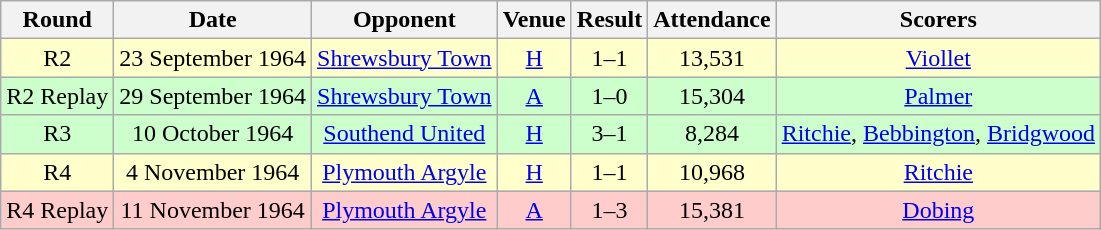<table class="wikitable" style="font-size:100%; text-align:center">
<tr>
<th>Round</th>
<th>Date</th>
<th>Opponent</th>
<th>Venue</th>
<th>Result</th>
<th>Attendance</th>
<th>Scorers</th>
</tr>
<tr style="background-color: #FFFFCC;">
<td>R2</td>
<td>23 September 1964</td>
<td><a href='#'>Shrewsbury Town</a></td>
<td><a href='#'>H</a></td>
<td>1–1</td>
<td>13,531</td>
<td><a href='#'>Viollet</a></td>
</tr>
<tr style="background-color: #CCFFCC;">
<td>R2 Replay</td>
<td>29 September 1964</td>
<td><a href='#'>Shrewsbury Town</a></td>
<td><a href='#'>A</a></td>
<td>1–0</td>
<td>15,304</td>
<td><a href='#'>Palmer</a></td>
</tr>
<tr style="background-color: #CCFFCC;">
<td>R3</td>
<td>10 October 1964</td>
<td><a href='#'>Southend United</a></td>
<td><a href='#'>H</a></td>
<td>3–1</td>
<td>8,284</td>
<td><a href='#'>Ritchie</a>, <a href='#'>Bebbington</a>, <a href='#'>Bridgwood</a></td>
</tr>
<tr style="background-color: #FFFFCC;">
<td>R4</td>
<td>4 November 1964</td>
<td><a href='#'>Plymouth Argyle</a></td>
<td><a href='#'>H</a></td>
<td>1–1</td>
<td>10,968</td>
<td><a href='#'>Ritchie</a></td>
</tr>
<tr style="background-color: #FFCCCC;">
<td>R4 Replay</td>
<td>11 November 1964</td>
<td><a href='#'>Plymouth Argyle</a></td>
<td><a href='#'>A</a></td>
<td>1–3</td>
<td>15,381</td>
<td><a href='#'>Dobing</a></td>
</tr>
</table>
